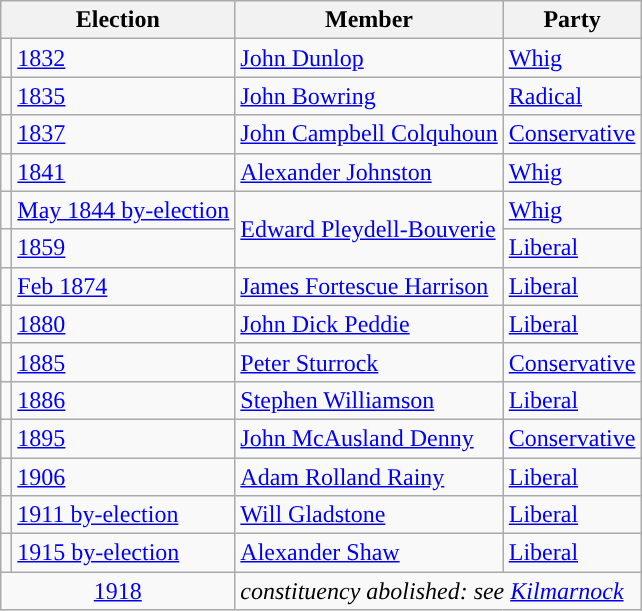<table class="wikitable">
<tr>
<th colspan="2">Election</th>
<th>Member</th>
<th>Party</th>
</tr>
<tr>
<td style="color:inherit;background-color: "></td>
<td><a href='#'>1832</a></td>
<td><a href='#'>John Dunlop</a>	</td>
<td><a href='#'>Whig</a></td>
</tr>
<tr>
<td style="color:inherit;background-color: "></td>
<td><a href='#'>1835</a></td>
<td><a href='#'>John Bowring</a>	</td>
<td><a href='#'>Radical</a></td>
</tr>
<tr>
<td style="color:inherit;background-color: "></td>
<td><a href='#'>1837</a></td>
<td><a href='#'>John Campbell Colquhoun</a>	</td>
<td><a href='#'>Conservative</a></td>
</tr>
<tr>
<td style="color:inherit;background-color: "></td>
<td><a href='#'>1841</a></td>
<td><a href='#'>Alexander Johnston</a>	</td>
<td><a href='#'>Whig</a></td>
</tr>
<tr>
<td style="color:inherit;background-color: "></td>
<td><a href='#'>May 1844 by-election</a></td>
<td rowspan="2"><a href='#'>Edward Pleydell-Bouverie</a>	</td>
<td><a href='#'>Whig</a></td>
</tr>
<tr>
<td style="color:inherit;background-color: "></td>
<td><a href='#'>1859</a></td>
<td><a href='#'>Liberal</a></td>
</tr>
<tr>
<td style="color:inherit;background-color: "></td>
<td><a href='#'>Feb 1874</a></td>
<td><a href='#'>James Fortescue Harrison</a>	</td>
<td><a href='#'>Liberal</a></td>
</tr>
<tr>
<td style="color:inherit;background-color: "></td>
<td><a href='#'>1880</a></td>
<td><a href='#'>John Dick Peddie</a>	</td>
<td><a href='#'>Liberal</a></td>
</tr>
<tr>
<td style="color:inherit;background-color: "></td>
<td><a href='#'>1885</a></td>
<td><a href='#'>Peter Sturrock</a>	</td>
<td><a href='#'>Conservative</a></td>
</tr>
<tr>
<td style="color:inherit;background-color: "></td>
<td><a href='#'>1886</a></td>
<td><a href='#'>Stephen Williamson</a>	</td>
<td><a href='#'>Liberal</a></td>
</tr>
<tr>
<td style="color:inherit;background-color: "></td>
<td><a href='#'>1895</a></td>
<td><a href='#'>John McAusland Denny</a>	</td>
<td><a href='#'>Conservative</a></td>
</tr>
<tr>
<td style="color:inherit;background-color: "></td>
<td><a href='#'>1906</a></td>
<td><a href='#'>Adam Rolland Rainy</a>	</td>
<td><a href='#'>Liberal</a></td>
</tr>
<tr>
<td style="color:inherit;background-color: "></td>
<td><a href='#'>1911 by-election</a></td>
<td><a href='#'>Will Gladstone</a>	</td>
<td><a href='#'>Liberal</a></td>
</tr>
<tr>
<td style="color:inherit;background-color: "></td>
<td><a href='#'>1915 by-election</a></td>
<td><a href='#'>Alexander Shaw</a>	</td>
<td><a href='#'>Liberal</a></td>
</tr>
<tr>
<td colspan="2" align="center"><a href='#'>1918</a></td>
<td colspan="2"><em>constituency abolished: see <a href='#'>Kilmarnock</a></em></td>
</tr>
</table>
